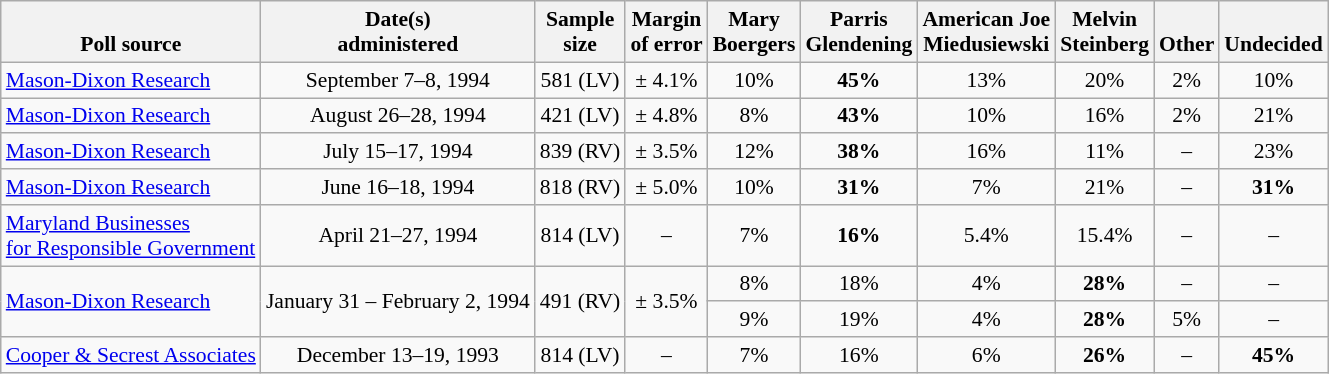<table class="wikitable" style="font-size:90%;text-align:center;">
<tr valign=bottom>
<th>Poll source</th>
<th>Date(s)<br>administered</th>
<th>Sample<br>size</th>
<th>Margin<br>of error</th>
<th>Mary<br>Boergers</th>
<th>Parris<br>Glendening</th>
<th>American Joe<br>Miedusiewski</th>
<th>Melvin<br>Steinberg</th>
<th>Other</th>
<th>Undecided</th>
</tr>
<tr>
<td align=left><a href='#'>Mason-Dixon Research</a></td>
<td>September 7–8, 1994</td>
<td>581 (LV)</td>
<td>± 4.1%</td>
<td>10%</td>
<td><strong>45%</strong></td>
<td>13%</td>
<td>20%</td>
<td>2%</td>
<td>10%</td>
</tr>
<tr>
<td align=left><a href='#'>Mason-Dixon Research</a></td>
<td>August 26–28, 1994</td>
<td>421 (LV)</td>
<td>± 4.8%</td>
<td>8%</td>
<td><strong>43%</strong></td>
<td>10%</td>
<td>16%</td>
<td>2%</td>
<td>21%</td>
</tr>
<tr>
<td align=left><a href='#'>Mason-Dixon Research</a></td>
<td>July 15–17, 1994</td>
<td>839 (RV)</td>
<td>± 3.5%</td>
<td>12%</td>
<td><strong>38%</strong></td>
<td>16%</td>
<td>11%</td>
<td>–</td>
<td>23%</td>
</tr>
<tr>
<td align=left><a href='#'>Mason-Dixon Research</a></td>
<td>June 16–18, 1994</td>
<td>818 (RV)</td>
<td>± 5.0%</td>
<td>10%</td>
<td><strong>31%</strong></td>
<td>7%</td>
<td>21%</td>
<td>–</td>
<td><strong>31%</strong></td>
</tr>
<tr>
<td align=left><a href='#'>Maryland Businesses<br>for Responsible Government</a></td>
<td>April 21–27, 1994</td>
<td>814 (LV)</td>
<td>–</td>
<td>7%</td>
<td><strong>16%</strong></td>
<td>5.4%</td>
<td>15.4%</td>
<td>–</td>
<td>–</td>
</tr>
<tr>
<td align=left rowspan="2"><a href='#'>Mason-Dixon Research</a></td>
<td rowspan="2">January 31 – February 2, 1994</td>
<td rowspan="2">491 (RV)</td>
<td rowspan="2">± 3.5%</td>
<td>8%</td>
<td>18%</td>
<td>4%</td>
<td><strong>28%</strong></td>
<td>–</td>
<td>–</td>
</tr>
<tr>
<td>9%</td>
<td>19%</td>
<td>4%</td>
<td><strong>28%</strong></td>
<td>5%</td>
<td>–</td>
</tr>
<tr>
<td align=left><a href='#'>Cooper & Secrest Associates</a></td>
<td>December 13–19, 1993</td>
<td>814 (LV)</td>
<td>–</td>
<td>7%</td>
<td>16%</td>
<td>6%</td>
<td><strong>26%</strong></td>
<td>–</td>
<td><strong>45%</strong></td>
</tr>
</table>
